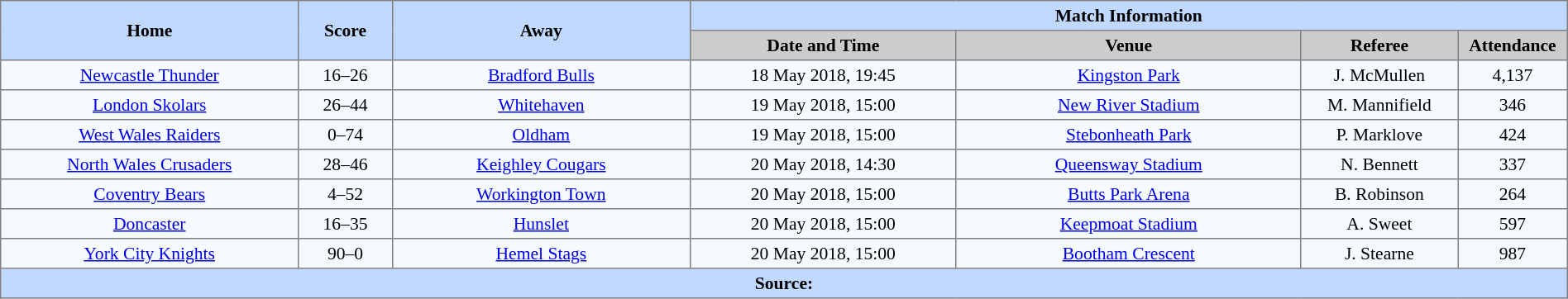<table border=1 style="border-collapse:collapse; font-size:90%; text-align:center;" cellpadding=3 cellspacing=0 width=100%>
<tr bgcolor=#C1D8FF>
<th rowspan=2 width=19%>Home</th>
<th rowspan=2 width=6%>Score</th>
<th rowspan=2 width=19%>Away</th>
<th colspan=4>Match Information</th>
</tr>
<tr bgcolor=#CCCCCC>
<th width=17%>Date and Time</th>
<th width=22%>Venue</th>
<th width=10%>Referee</th>
<th width=7%>Attendance</th>
</tr>
<tr bgcolor=#F5FAFF>
<td> <a href='#'>Newcastle Thunder</a></td>
<td>16–26</td>
<td> <a href='#'>Bradford Bulls</a></td>
<td>18 May 2018, 19:45</td>
<td><a href='#'>Kingston Park</a></td>
<td>J. McMullen</td>
<td>4,137</td>
</tr>
<tr bgcolor=#F5FAFF>
<td> <a href='#'>London Skolars</a></td>
<td>26–44</td>
<td> <a href='#'>Whitehaven</a></td>
<td>19 May 2018, 15:00</td>
<td><a href='#'>New River Stadium</a></td>
<td>M. Mannifield</td>
<td>346</td>
</tr>
<tr bgcolor=#F5FAFF>
<td> <a href='#'>West Wales Raiders</a></td>
<td>0–74</td>
<td> <a href='#'>Oldham</a></td>
<td>19 May 2018, 15:00</td>
<td><a href='#'>Stebonheath Park</a></td>
<td>P. Marklove</td>
<td>424</td>
</tr>
<tr bgcolor=#F5FAFF>
<td> <a href='#'>North Wales Crusaders</a></td>
<td>28–46</td>
<td> <a href='#'>Keighley Cougars</a></td>
<td>20 May 2018, 14:30</td>
<td><a href='#'>Queensway Stadium</a></td>
<td>N. Bennett</td>
<td>337</td>
</tr>
<tr bgcolor=#F5FAFF>
<td> <a href='#'>Coventry Bears</a></td>
<td>4–52</td>
<td> <a href='#'>Workington Town</a></td>
<td>20 May 2018, 15:00</td>
<td><a href='#'>Butts Park Arena</a></td>
<td>B. Robinson</td>
<td>264</td>
</tr>
<tr bgcolor=#F5FAFF>
<td> <a href='#'>Doncaster</a></td>
<td>16–35</td>
<td> <a href='#'>Hunslet</a></td>
<td>20 May 2018, 15:00</td>
<td><a href='#'>Keepmoat Stadium</a></td>
<td>A. Sweet</td>
<td>597</td>
</tr>
<tr bgcolor=#F5FAFF>
<td> <a href='#'>York City Knights</a></td>
<td>90–0</td>
<td> <a href='#'>Hemel Stags</a></td>
<td>20 May 2018, 15:00</td>
<td><a href='#'>Bootham Crescent</a></td>
<td>J. Stearne</td>
<td>987</td>
</tr>
<tr bgcolor=#C1D8FF>
<th colspan=7>Source:</th>
</tr>
</table>
